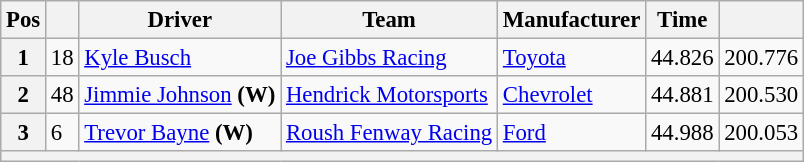<table class="wikitable" style="font-size:95%">
<tr>
<th>Pos</th>
<th></th>
<th>Driver</th>
<th>Team</th>
<th>Manufacturer</th>
<th>Time</th>
<th></th>
</tr>
<tr>
<th>1</th>
<td>18</td>
<td><a href='#'>Kyle Busch</a></td>
<td><a href='#'>Joe Gibbs Racing</a></td>
<td><a href='#'>Toyota</a></td>
<td>44.826</td>
<td>200.776</td>
</tr>
<tr>
<th>2</th>
<td>48</td>
<td><a href='#'>Jimmie Johnson</a> <strong>(W)</strong></td>
<td><a href='#'>Hendrick Motorsports</a></td>
<td><a href='#'>Chevrolet</a></td>
<td>44.881</td>
<td>200.530</td>
</tr>
<tr>
<th>3</th>
<td>6</td>
<td><a href='#'>Trevor Bayne</a> <strong>(W)</strong></td>
<td><a href='#'>Roush Fenway Racing</a></td>
<td><a href='#'>Ford</a></td>
<td>44.988</td>
<td>200.053</td>
</tr>
<tr>
<th colspan="7"></th>
</tr>
</table>
